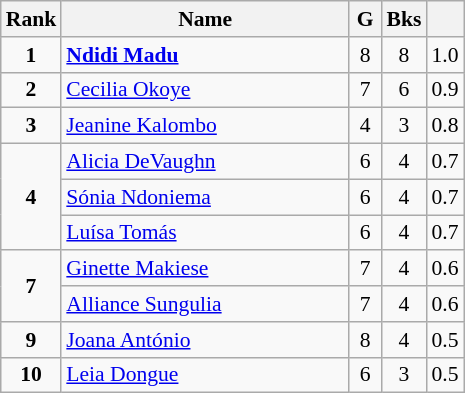<table class="wikitable" style="text-align:center; font-size:90%;">
<tr>
<th width=10px>Rank</th>
<th width=185px>Name</th>
<th width=15px>G</th>
<th width=10px>Bks</th>
<th width=10px></th>
</tr>
<tr>
<td><strong>1</strong></td>
<td align=left> <strong><a href='#'>Ndidi Madu</a></strong></td>
<td>8</td>
<td>8</td>
<td>1.0</td>
</tr>
<tr>
<td><strong>2</strong></td>
<td align=left> <a href='#'>Cecilia Okoye</a></td>
<td>7</td>
<td>6</td>
<td>0.9</td>
</tr>
<tr>
<td><strong>3</strong></td>
<td align=left> <a href='#'>Jeanine Kalombo</a></td>
<td>4</td>
<td>3</td>
<td>0.8</td>
</tr>
<tr>
<td rowspan=3><strong>4</strong></td>
<td align=left> <a href='#'>Alicia DeVaughn</a></td>
<td>6</td>
<td>4</td>
<td>0.7</td>
</tr>
<tr>
<td align=left> <a href='#'>Sónia Ndoniema</a></td>
<td>6</td>
<td>4</td>
<td>0.7</td>
</tr>
<tr>
<td align=left> <a href='#'>Luísa Tomás</a></td>
<td>6</td>
<td>4</td>
<td>0.7</td>
</tr>
<tr>
<td rowspan=2><strong>7</strong></td>
<td align=left> <a href='#'>Ginette Makiese</a></td>
<td>7</td>
<td>4</td>
<td>0.6</td>
</tr>
<tr>
<td align=left> <a href='#'>Alliance Sungulia</a></td>
<td>7</td>
<td>4</td>
<td>0.6</td>
</tr>
<tr>
<td><strong>9</strong></td>
<td align=left> <a href='#'>Joana António</a></td>
<td>8</td>
<td>4</td>
<td>0.5</td>
</tr>
<tr>
<td><strong>10</strong></td>
<td align=left> <a href='#'>Leia Dongue</a></td>
<td>6</td>
<td>3</td>
<td>0.5</td>
</tr>
</table>
